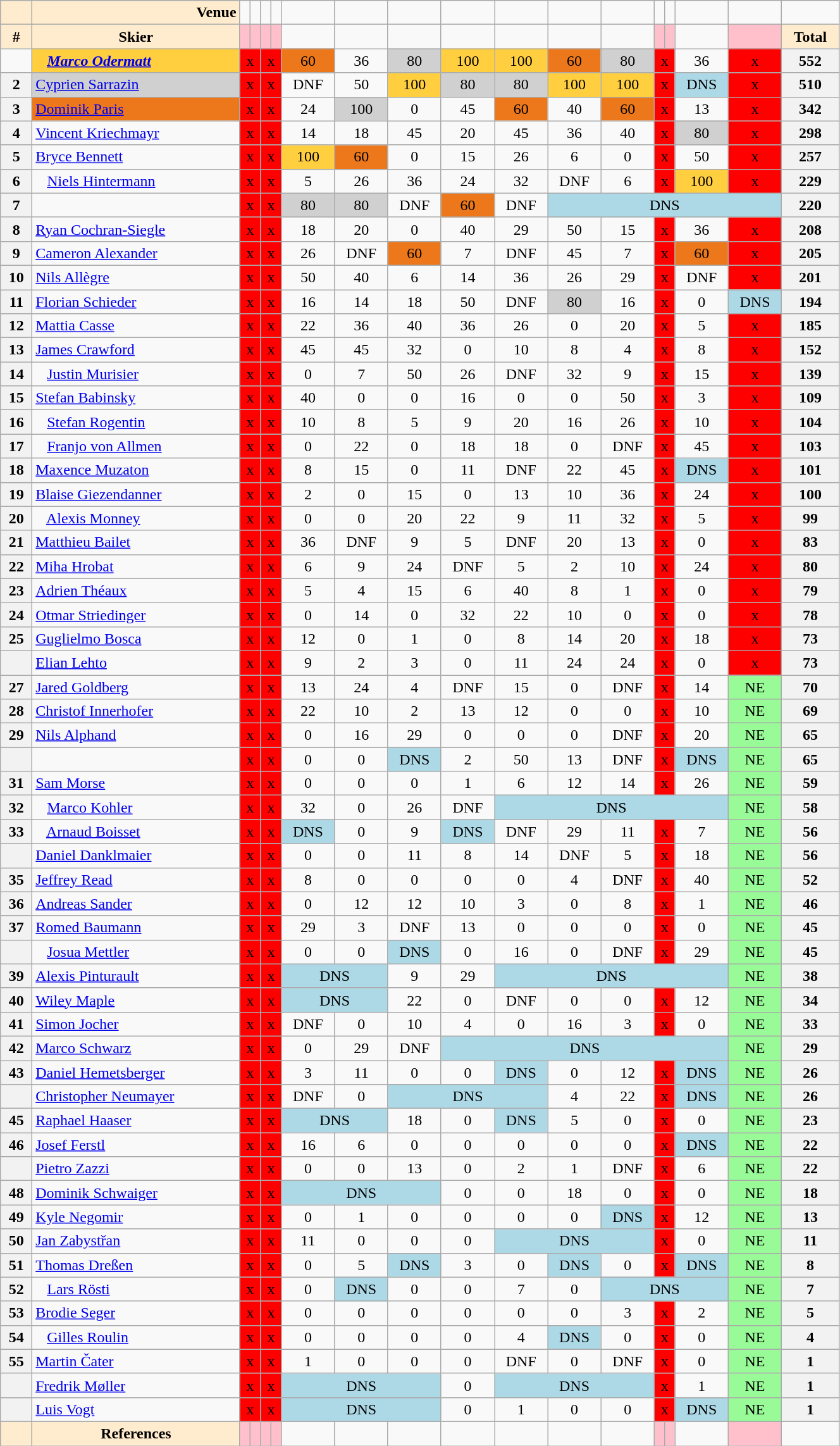<table class="wikitable" width=70% style="font-size:100%; text-align:center;">
<tr>
<td bgcolor=ffebcd></td>
<td bgcolor=ffebcd align=right><strong>Venue</strong></td>
<td></td>
<td></td>
<td></td>
<td></td>
<td></td>
<td></td>
<td></td>
<td></td>
<td></td>
<td></td>
<td></td>
<td></td>
<td></td>
<td></td>
<td></td>
</tr>
<tr>
<td bgcolor=ffebcd><strong>#</strong></td>
<td bgcolor=ffebcd><strong>Skier</strong></td>
<td bgcolor=pink><br></td>
<td bgcolor=pink><br></td>
<td bgcolor=pink></td>
<td bgcolor=pink></td>
<td></td>
<td></td>
<td></td>
<td></td>
<td></td>
<td></td>
<td></td>
<td bgcolor=pink></td>
<td bgcolor=pink></td>
<td></td>
<td bgcolor=pink></td>
<td bgcolor=ffebcd><strong>Total</strong></td>
</tr>
<tr>
<td></td>
<td align=left bgcolor=ffcf40>   <strong><em><a href='#'>Marco Odermatt</a></em></strong></td>
<td colspan=2 bgcolor=red>x</td>
<td colspan=2 bgcolor=red>x</td>
<td bgcolor=ec781b>60</td>
<td>36</td>
<td bgcolor=d0d0d0>80</td>
<td bgcolor=ffcf40>100</td>
<td bgcolor=ffcf40>100</td>
<td bgcolor=ec781b>60</td>
<td bgcolor=d0d0d0>80</td>
<td colspan=2 bgcolor=red>x</td>
<td>36</td>
<td bgcolor=red>x</td>
<th>552</th>
</tr>
<tr>
<th>2</th>
<td align=left bgcolor=d0d0d0> <a href='#'>Cyprien Sarrazin</a></td>
<td colspan=2 bgcolor=red>x</td>
<td colspan=2 bgcolor=red>x</td>
<td>DNF</td>
<td>50</td>
<td bgcolor=ffcf40>100</td>
<td bgcolor=d0d0d0>80</td>
<td bgcolor=d0d0d0>80</td>
<td bgcolor=ffcf40>100</td>
<td bgcolor=ffcf40>100</td>
<td colspan=2 bgcolor=red>x</td>
<td bgcolor=add8e6>DNS</td>
<td bgcolor=red>x</td>
<th>510</th>
</tr>
<tr>
<th>3</th>
<td align=left bgcolor=ec781b> <a href='#'>Dominik Paris</a></td>
<td colspan=2 bgcolor=red>x</td>
<td colspan=2 bgcolor=red>x</td>
<td>24</td>
<td bgcolor=d0d0d0>100</td>
<td>0</td>
<td>45</td>
<td bgcolor=ec781b>60</td>
<td>40</td>
<td bgcolor=ec781b>60</td>
<td colspan=2 bgcolor=red>x</td>
<td>13</td>
<td bgcolor=red>x</td>
<th>342</th>
</tr>
<tr>
<th>4</th>
<td align=left> <a href='#'>Vincent Kriechmayr</a></td>
<td colspan=2 bgcolor=red>x</td>
<td colspan=2 bgcolor=red>x</td>
<td>14</td>
<td>18</td>
<td>45</td>
<td>20</td>
<td>45</td>
<td>36</td>
<td>40</td>
<td colspan=2 bgcolor=red>x</td>
<td bgcolor=d0d0d0>80</td>
<td bgcolor=red>x</td>
<th>298</th>
</tr>
<tr>
<th>5</th>
<td align=left> <a href='#'>Bryce Bennett</a></td>
<td colspan=2 bgcolor=red>x</td>
<td colspan=2 bgcolor=red>x</td>
<td bgcolor=ffcf40>100</td>
<td bgcolor=ec781b>60</td>
<td>0</td>
<td>15</td>
<td>26</td>
<td>6</td>
<td>0</td>
<td colspan=2 bgcolor=red>x</td>
<td>50</td>
<td bgcolor=red>x</td>
<th>257</th>
</tr>
<tr>
<th>6</th>
<td align=left>   <a href='#'>Niels Hintermann</a></td>
<td colspan=2 bgcolor=red>x</td>
<td colspan=2 bgcolor=red>x</td>
<td>5</td>
<td>26</td>
<td>36</td>
<td>24</td>
<td>32</td>
<td>DNF</td>
<td>6</td>
<td colspan=2 bgcolor=red>x</td>
<td bgcolor=ffcf40>100</td>
<td bgcolor=red>x</td>
<th>229</th>
</tr>
<tr>
<th>7</th>
<td align=left></td>
<td colspan=2 bgcolor=red>x</td>
<td colspan=2 bgcolor=red>x</td>
<td bgcolor=d0d0d0>80</td>
<td bgcolor=d0d0d0>80</td>
<td>DNF</td>
<td bgcolor=ec781b>60</td>
<td>DNF</td>
<td colspan=6 bgcolor=add8e6>DNS</td>
<th>220</th>
</tr>
<tr>
<th>8</th>
<td align=left> <a href='#'>Ryan Cochran-Siegle</a></td>
<td colspan=2 bgcolor=red>x</td>
<td colspan=2 bgcolor=red>x</td>
<td>18</td>
<td>20</td>
<td>0</td>
<td>40</td>
<td>29</td>
<td>50</td>
<td>15</td>
<td colspan=2 bgcolor=red>x</td>
<td>36</td>
<td bgcolor=red>x</td>
<th>208</th>
</tr>
<tr>
<th>9</th>
<td align=left> <a href='#'>Cameron Alexander</a></td>
<td colspan=2 bgcolor=red>x</td>
<td colspan=2 bgcolor=red>x</td>
<td>26</td>
<td>DNF</td>
<td bgcolor=ec781b>60</td>
<td>7</td>
<td>DNF</td>
<td>45</td>
<td>7</td>
<td colspan=2 bgcolor=red>x</td>
<td bgcolor=ec781b>60</td>
<td bgcolor=red>x</td>
<th>205</th>
</tr>
<tr>
<th>10</th>
<td align=left> <a href='#'>Nils Allègre</a></td>
<td colspan=2 bgcolor=red>x</td>
<td colspan=2 bgcolor=red>x</td>
<td>50</td>
<td>40</td>
<td>6</td>
<td>14</td>
<td>36</td>
<td>26</td>
<td>29</td>
<td colspan=2 bgcolor=red>x</td>
<td>DNF</td>
<td bgcolor=red>x</td>
<th>201</th>
</tr>
<tr>
<th>11</th>
<td align=left> <a href='#'>Florian Schieder</a></td>
<td colspan=2 bgcolor=red>x</td>
<td colspan=2 bgcolor=red>x</td>
<td>16</td>
<td>14</td>
<td>18</td>
<td>50</td>
<td>DNF</td>
<td bgcolor=d0d0d0>80</td>
<td>16</td>
<td colspan=2 bgcolor=red>x</td>
<td>0</td>
<td bgcolor=add8e6>DNS</td>
<th>194</th>
</tr>
<tr>
<th>12</th>
<td align=left> <a href='#'>Mattia Casse</a></td>
<td colspan=2 bgcolor=red>x</td>
<td colspan=2 bgcolor=red>x</td>
<td>22</td>
<td>36</td>
<td>40</td>
<td>36</td>
<td>26</td>
<td>0</td>
<td>20</td>
<td colspan=2 bgcolor=red>x</td>
<td>5</td>
<td bgcolor=red>x</td>
<th>185</th>
</tr>
<tr>
<th>13</th>
<td align=left> <a href='#'>James Crawford</a></td>
<td colspan=2 bgcolor=red>x</td>
<td colspan=2 bgcolor=red>x</td>
<td>45</td>
<td>45</td>
<td>32</td>
<td>0</td>
<td>10</td>
<td>8</td>
<td>4</td>
<td colspan=2 bgcolor=red>x</td>
<td>8</td>
<td bgcolor=red>x</td>
<th>152</th>
</tr>
<tr>
<th>14</th>
<td align=left>   <a href='#'>Justin Murisier</a></td>
<td colspan=2 bgcolor=red>x</td>
<td colspan=2 bgcolor=red>x</td>
<td>0</td>
<td>7</td>
<td>50</td>
<td>26</td>
<td>DNF</td>
<td>32</td>
<td>9</td>
<td colspan=2 bgcolor=red>x</td>
<td>15</td>
<td bgcolor=red>x</td>
<th>139</th>
</tr>
<tr>
<th>15</th>
<td align=left> <a href='#'>Stefan Babinsky</a></td>
<td colspan=2 bgcolor=red>x</td>
<td colspan=2 bgcolor=red>x</td>
<td>40</td>
<td>0</td>
<td>0</td>
<td>16</td>
<td>0</td>
<td>0</td>
<td>50</td>
<td colspan=2 bgcolor=red>x</td>
<td>3</td>
<td bgcolor=red>x</td>
<th>109</th>
</tr>
<tr>
<th>16</th>
<td align=left>   <a href='#'>Stefan Rogentin</a></td>
<td colspan=2 bgcolor=red>x</td>
<td colspan=2 bgcolor=red>x</td>
<td>10</td>
<td>8</td>
<td>5</td>
<td>9</td>
<td>20</td>
<td>16</td>
<td>26</td>
<td colspan=2 bgcolor=red>x</td>
<td>10</td>
<td bgcolor=red>x</td>
<th>104</th>
</tr>
<tr>
<th>17</th>
<td align=left>   <a href='#'>Franjo von Allmen</a></td>
<td colspan=2 bgcolor=red>x</td>
<td colspan=2 bgcolor=red>x</td>
<td>0</td>
<td>22</td>
<td>0</td>
<td>18</td>
<td>18</td>
<td>0</td>
<td>DNF</td>
<td colspan=2 bgcolor=red>x</td>
<td>45</td>
<td bgcolor=red>x</td>
<th>103</th>
</tr>
<tr>
<th>18</th>
<td align=left> <a href='#'>Maxence Muzaton</a></td>
<td colspan=2 bgcolor=red>x</td>
<td colspan=2 bgcolor=red>x</td>
<td>8</td>
<td>15</td>
<td>0</td>
<td>11</td>
<td>DNF</td>
<td>22</td>
<td>45</td>
<td colspan=2 bgcolor=red>x</td>
<td bgcolor=add8e6>DNS</td>
<td bgcolor=red>x</td>
<th>101</th>
</tr>
<tr>
<th>19</th>
<td align=left> <a href='#'>Blaise Giezendanner</a></td>
<td colspan=2 bgcolor=red>x</td>
<td colspan=2 bgcolor=red>x</td>
<td>2</td>
<td>0</td>
<td>15</td>
<td>0</td>
<td>13</td>
<td>10</td>
<td>36</td>
<td colspan=2 bgcolor=red>x</td>
<td>24</td>
<td bgcolor=red>x</td>
<th>100</th>
</tr>
<tr>
<th>20</th>
<td align=left>   <a href='#'>Alexis Monney</a></td>
<td colspan=2 bgcolor=red>x</td>
<td colspan=2 bgcolor=red>x</td>
<td>0</td>
<td>0</td>
<td>20</td>
<td>22</td>
<td>9</td>
<td>11</td>
<td>32</td>
<td colspan=2 bgcolor=red>x</td>
<td>5</td>
<td bgcolor=red>x</td>
<th>99</th>
</tr>
<tr>
<th>21</th>
<td align=left> <a href='#'>Matthieu Bailet</a></td>
<td colspan=2 bgcolor=red>x</td>
<td colspan=2 bgcolor=red>x</td>
<td>36</td>
<td>DNF</td>
<td>9</td>
<td>5</td>
<td>DNF</td>
<td>20</td>
<td>13</td>
<td colspan=2 bgcolor=red>x</td>
<td>0</td>
<td bgcolor=red>x</td>
<th>83</th>
</tr>
<tr>
<th>22</th>
<td align=left> <a href='#'>Miha Hrobat</a></td>
<td colspan=2 bgcolor=red>x</td>
<td colspan=2 bgcolor=red>x</td>
<td>6</td>
<td>9</td>
<td>24</td>
<td>DNF</td>
<td>5</td>
<td>2</td>
<td>10</td>
<td colspan=2 bgcolor=red>x</td>
<td>24</td>
<td bgcolor=red>x</td>
<th>80</th>
</tr>
<tr>
<th>23</th>
<td align=left> <a href='#'>Adrien Théaux</a></td>
<td colspan=2 bgcolor=red>x</td>
<td colspan=2 bgcolor=red>x</td>
<td>5</td>
<td>4</td>
<td>15</td>
<td>6</td>
<td>40</td>
<td>8</td>
<td>1</td>
<td colspan=2 bgcolor=red>x</td>
<td>0</td>
<td bgcolor=red>x</td>
<th>79</th>
</tr>
<tr>
<th>24</th>
<td align=left> <a href='#'>Otmar Striedinger</a></td>
<td colspan=2 bgcolor=red>x</td>
<td colspan=2 bgcolor=red>x</td>
<td>0</td>
<td>14</td>
<td>0</td>
<td>32</td>
<td>22</td>
<td>10</td>
<td>0</td>
<td colspan=2 bgcolor=red>x</td>
<td>0</td>
<td bgcolor=red>x</td>
<th>78</th>
</tr>
<tr>
<th>25</th>
<td align=left> <a href='#'>Guglielmo Bosca</a></td>
<td colspan=2 bgcolor=red>x</td>
<td colspan=2 bgcolor=red>x</td>
<td>12</td>
<td>0</td>
<td>1</td>
<td>0</td>
<td>8</td>
<td>14</td>
<td>20</td>
<td colspan=2 bgcolor=red>x</td>
<td>18</td>
<td bgcolor=red>x</td>
<th>73</th>
</tr>
<tr>
<th></th>
<td align=left> <a href='#'>Elian Lehto</a></td>
<td colspan=2 bgcolor=red>x</td>
<td colspan=2 bgcolor=red>x</td>
<td>9</td>
<td>2</td>
<td>3</td>
<td>0</td>
<td>11</td>
<td>24</td>
<td>24</td>
<td colspan=2 bgcolor=red>x</td>
<td>0</td>
<td bgcolor=red>x</td>
<th>73</th>
</tr>
<tr>
<th>27</th>
<td align=left> <a href='#'>Jared Goldberg</a></td>
<td colspan=2 bgcolor=red>x</td>
<td colspan=2 bgcolor=red>x</td>
<td>13</td>
<td>24</td>
<td>4</td>
<td>DNF</td>
<td>15</td>
<td>0</td>
<td>DNF</td>
<td colspan=2 bgcolor=red>x</td>
<td>14</td>
<td bgcolor=98fb98>NE</td>
<th>70</th>
</tr>
<tr>
<th>28</th>
<td align=left> <a href='#'>Christof Innerhofer</a></td>
<td colspan=2 bgcolor=red>x</td>
<td colspan=2 bgcolor=red>x</td>
<td>22</td>
<td>10</td>
<td>2</td>
<td>13</td>
<td>12</td>
<td>0</td>
<td>0</td>
<td colspan=2 bgcolor=red>x</td>
<td>10</td>
<td bgcolor=98fb98>NE</td>
<th>69</th>
</tr>
<tr>
<th>29</th>
<td align=left> <a href='#'>Nils Alphand</a></td>
<td colspan=2 bgcolor=red>x</td>
<td colspan=2 bgcolor=red>x</td>
<td>0</td>
<td>16</td>
<td>29</td>
<td>0</td>
<td>0</td>
<td>0</td>
<td>DNF</td>
<td colspan=2 bgcolor=red>x</td>
<td>20</td>
<td bgcolor=98fb98>NE</td>
<th>65</th>
</tr>
<tr>
<th></th>
<td align=left></td>
<td colspan=2 bgcolor=red>x</td>
<td colspan=2 bgcolor=red>x</td>
<td>0</td>
<td>0</td>
<td bgcolor=add8e6>DNS</td>
<td>2</td>
<td>50</td>
<td>13</td>
<td>DNF</td>
<td colspan=2 bgcolor=red>x</td>
<td bgcolor=add8e6>DNS</td>
<td bgcolor=98fb98>NE</td>
<th>65</th>
</tr>
<tr>
<th>31</th>
<td align=left> <a href='#'>Sam Morse</a></td>
<td colspan=2 bgcolor=red>x</td>
<td colspan=2 bgcolor=red>x</td>
<td>0</td>
<td>0</td>
<td>0</td>
<td>1</td>
<td>6</td>
<td>12</td>
<td>14</td>
<td colspan=2 bgcolor=red>x</td>
<td>26</td>
<td bgcolor=98fb98>NE</td>
<th>59</th>
</tr>
<tr>
<th>32</th>
<td align=left>   <a href='#'>Marco Kohler</a></td>
<td colspan=2 bgcolor=red>x</td>
<td colspan=2 bgcolor=red>x</td>
<td>32</td>
<td>0</td>
<td>26</td>
<td>DNF</td>
<td colspan=6 bgcolor=add8e6>DNS</td>
<td bgcolor=98fb98>NE</td>
<th>58</th>
</tr>
<tr>
<th>33</th>
<td align=left>   <a href='#'>Arnaud Boisset</a></td>
<td colspan=2 bgcolor=red>x</td>
<td colspan=2 bgcolor=red>x</td>
<td bgcolor=add8e6>DNS</td>
<td>0</td>
<td>9</td>
<td bgcolor=add8e6>DNS</td>
<td>DNF</td>
<td>29</td>
<td>11</td>
<td colspan=2 bgcolor=red>x</td>
<td>7</td>
<td bgcolor=98fb98>NE</td>
<th>56</th>
</tr>
<tr>
<th></th>
<td align=left> <a href='#'>Daniel Danklmaier</a></td>
<td colspan=2 bgcolor=red>x</td>
<td colspan=2 bgcolor=red>x</td>
<td>0</td>
<td>0</td>
<td>11</td>
<td>8</td>
<td>14</td>
<td>DNF</td>
<td>5</td>
<td colspan=2 bgcolor=red>x</td>
<td>18</td>
<td bgcolor=98fb98>NE</td>
<th>56</th>
</tr>
<tr>
<th>35</th>
<td align=left> <a href='#'>Jeffrey Read</a></td>
<td colspan=2 bgcolor=red>x</td>
<td colspan=2 bgcolor=red>x</td>
<td>8</td>
<td>0</td>
<td>0</td>
<td>0</td>
<td>0</td>
<td>4</td>
<td>DNF</td>
<td colspan=2 bgcolor=red>x</td>
<td>40</td>
<td bgcolor=98fb98>NE</td>
<th>52</th>
</tr>
<tr>
<th>36</th>
<td align=left> <a href='#'>Andreas Sander</a></td>
<td colspan=2 bgcolor=red>x</td>
<td colspan=2 bgcolor=red>x</td>
<td>0</td>
<td>12</td>
<td>12</td>
<td>10</td>
<td>3</td>
<td>0</td>
<td>8</td>
<td colspan=2 bgcolor=red>x</td>
<td>1</td>
<td bgcolor=98fb98>NE</td>
<th>46</th>
</tr>
<tr>
<th>37</th>
<td align=left> <a href='#'>Romed Baumann</a></td>
<td colspan=2 bgcolor=red>x</td>
<td colspan=2 bgcolor=red>x</td>
<td>29</td>
<td>3</td>
<td>DNF</td>
<td>13</td>
<td>0</td>
<td>0</td>
<td>0</td>
<td colspan=2 bgcolor=red>x</td>
<td>0</td>
<td bgcolor=98fb98>NE</td>
<th>45</th>
</tr>
<tr>
<th></th>
<td align=left>   <a href='#'>Josua Mettler</a></td>
<td colspan=2 bgcolor=red>x</td>
<td colspan=2 bgcolor=red>x</td>
<td>0</td>
<td>0</td>
<td bgcolor=add8e6>DNS</td>
<td>0</td>
<td>16</td>
<td>0</td>
<td>DNF</td>
<td colspan=2 bgcolor=red>x</td>
<td>29</td>
<td bgcolor=98fb98>NE</td>
<th>45</th>
</tr>
<tr>
<th>39</th>
<td align=left> <a href='#'>Alexis Pinturault</a></td>
<td colspan=2 bgcolor=red>x</td>
<td colspan=2 bgcolor=red>x</td>
<td colspan=2 bgcolor=add8e6>DNS</td>
<td>9</td>
<td>29</td>
<td colspan=6 bgcolor=add8e6>DNS</td>
<td bgcolor=98fb98>NE</td>
<th>38</th>
</tr>
<tr>
<th>40</th>
<td align=left> <a href='#'>Wiley Maple</a></td>
<td colspan=2 bgcolor=red>x</td>
<td colspan=2 bgcolor=red>x</td>
<td colspan=2 bgcolor=add8e6>DNS</td>
<td>22</td>
<td>0</td>
<td>DNF</td>
<td>0</td>
<td>0</td>
<td colspan=2 bgcolor=red>x</td>
<td>12</td>
<td bgcolor=98fb98>NE</td>
<th>34</th>
</tr>
<tr>
<th>41</th>
<td align=left> <a href='#'>Simon Jocher</a></td>
<td colspan=2 bgcolor=red>x</td>
<td colspan=2 bgcolor=red>x</td>
<td>DNF</td>
<td>0</td>
<td>10</td>
<td>4</td>
<td>0</td>
<td>16</td>
<td>3</td>
<td colspan=2 bgcolor=red>x</td>
<td>0</td>
<td bgcolor=98fb98>NE</td>
<th>33</th>
</tr>
<tr>
<th>42</th>
<td align=left> <a href='#'>Marco Schwarz</a></td>
<td colspan=2 bgcolor=red>x</td>
<td colspan=2 bgcolor=red>x</td>
<td>0</td>
<td>29</td>
<td>DNF</td>
<td colspan=7 bgcolor=add8e6>DNS</td>
<td bgcolor=98fb98>NE</td>
<th>29</th>
</tr>
<tr>
<th>43</th>
<td align=left> <a href='#'>Daniel Hemetsberger</a></td>
<td colspan=2 bgcolor=red>x</td>
<td colspan=2 bgcolor=red>x</td>
<td>3</td>
<td>11</td>
<td>0</td>
<td>0</td>
<td bgcolor=add8e6>DNS</td>
<td>0</td>
<td>12</td>
<td colspan=2 bgcolor=red>x</td>
<td bgcolor=add8e6>DNS</td>
<td bgcolor=98fb98>NE</td>
<th>26</th>
</tr>
<tr>
<th></th>
<td align=left> <a href='#'>Christopher Neumayer</a></td>
<td colspan=2 bgcolor=red>x</td>
<td colspan=2 bgcolor=red>x</td>
<td>DNF</td>
<td>0</td>
<td colspan=3 bgcolor=add8e6>DNS</td>
<td>4</td>
<td>22</td>
<td colspan=2 bgcolor=red>x</td>
<td bgcolor=add8e6>DNS</td>
<td bgcolor=98fb98>NE</td>
<th>26</th>
</tr>
<tr>
<th>45</th>
<td align=left> <a href='#'>Raphael Haaser</a></td>
<td colspan=2 bgcolor=red>x</td>
<td colspan=2 bgcolor=red>x</td>
<td colspan=2 bgcolor=add8e6>DNS</td>
<td>18</td>
<td>0</td>
<td bgcolor=add8e6>DNS</td>
<td>5</td>
<td>0</td>
<td colspan=2 bgcolor=red>x</td>
<td>0</td>
<td bgcolor=98fb98>NE</td>
<th>23</th>
</tr>
<tr>
<th>46</th>
<td align=left> <a href='#'>Josef Ferstl</a></td>
<td colspan=2 bgcolor=red>x</td>
<td colspan=2 bgcolor=red>x</td>
<td>16</td>
<td>6</td>
<td>0</td>
<td>0</td>
<td>0</td>
<td>0</td>
<td>0</td>
<td colspan=2 bgcolor=red>x</td>
<td bgcolor=add8e6>DNS</td>
<td bgcolor=98fb98>NE</td>
<th>22</th>
</tr>
<tr>
<th></th>
<td align=left> <a href='#'>Pietro Zazzi</a></td>
<td colspan=2 bgcolor=red>x</td>
<td colspan=2 bgcolor=red>x</td>
<td>0</td>
<td>0</td>
<td>13</td>
<td>0</td>
<td>2</td>
<td>1</td>
<td>DNF</td>
<td colspan=2 bgcolor=red>x</td>
<td>6</td>
<td bgcolor=98fb98>NE</td>
<th>22</th>
</tr>
<tr>
<th>48</th>
<td align=left> <a href='#'>Dominik Schwaiger</a></td>
<td colspan=2 bgcolor=red>x</td>
<td colspan=2 bgcolor=red>x</td>
<td colspan=3 bgcolor=add8e6>DNS</td>
<td>0</td>
<td>0</td>
<td>18</td>
<td>0</td>
<td colspan=2 bgcolor=red>x</td>
<td>0</td>
<td bgcolor=98fb98>NE</td>
<th>18</th>
</tr>
<tr>
<th>49</th>
<td align=left> <a href='#'>Kyle Negomir</a></td>
<td colspan=2 bgcolor=red>x</td>
<td colspan=2 bgcolor=red>x</td>
<td>0</td>
<td>1</td>
<td>0</td>
<td>0</td>
<td>0</td>
<td>0</td>
<td bgcolor=add8e6>DNS</td>
<td colspan=2 bgcolor=red>x</td>
<td>12</td>
<td bgcolor=98fb98>NE</td>
<th>13</th>
</tr>
<tr>
<th>50</th>
<td align=left> <a href='#'>Jan Zabystřan</a></td>
<td colspan=2 bgcolor=red>x</td>
<td colspan=2 bgcolor=red>x</td>
<td>11</td>
<td>0</td>
<td>0</td>
<td>0</td>
<td colspan=3 bgcolor=add8e6>DNS</td>
<td colspan=2 bgcolor=red>x</td>
<td>0</td>
<td bgcolor=98fb98>NE</td>
<th>11</th>
</tr>
<tr>
<th>51</th>
<td align=left> <a href='#'>Thomas Dreßen</a></td>
<td colspan=2 bgcolor=red>x</td>
<td colspan=2 bgcolor=red>x</td>
<td>0</td>
<td>5</td>
<td bgcolor=add8e6>DNS</td>
<td>3</td>
<td>0</td>
<td bgcolor=add8e6>DNS</td>
<td>0</td>
<td colspan=2 bgcolor=red>x</td>
<td bgcolor=add8e6>DNS</td>
<td bgcolor=98fb98>NE</td>
<th>8</th>
</tr>
<tr>
<th>52</th>
<td align=left>   <a href='#'>Lars Rösti</a></td>
<td colspan=2 bgcolor=red>x</td>
<td colspan=2 bgcolor=red>x</td>
<td>0</td>
<td bgcolor=add8e6>DNS</td>
<td>0</td>
<td>0</td>
<td>7</td>
<td>0</td>
<td colspan=4 bgcolor=add8e6>DNS</td>
<td bgcolor=98fb98>NE</td>
<th>7</th>
</tr>
<tr>
<th>53</th>
<td align=left> <a href='#'>Brodie Seger</a></td>
<td colspan=2 bgcolor=red>x</td>
<td colspan=2 bgcolor=red>x</td>
<td>0</td>
<td>0</td>
<td>0</td>
<td>0</td>
<td>0</td>
<td>0</td>
<td>3</td>
<td colspan=2 bgcolor=red>x</td>
<td>2</td>
<td bgcolor=98fb98>NE</td>
<th>5</th>
</tr>
<tr>
<th>54</th>
<td align=left>   <a href='#'>Gilles Roulin</a></td>
<td colspan=2 bgcolor=red>x</td>
<td colspan=2 bgcolor=red>x</td>
<td>0</td>
<td>0</td>
<td>0</td>
<td>0</td>
<td>4</td>
<td bgcolor=add8e6>DNS</td>
<td>0</td>
<td colspan=2 bgcolor=red>x</td>
<td>0</td>
<td bgcolor=98fb98>NE</td>
<th>4</th>
</tr>
<tr>
<th>55</th>
<td align=left> <a href='#'>Martin Čater</a></td>
<td colspan=2 bgcolor=red>x</td>
<td colspan=2 bgcolor=red>x</td>
<td>1</td>
<td>0</td>
<td>0</td>
<td>0</td>
<td>DNF</td>
<td>0</td>
<td>DNF</td>
<td colspan=2 bgcolor=red>x</td>
<td>0</td>
<td bgcolor=98fb98>NE</td>
<th>1</th>
</tr>
<tr>
<th></th>
<td align=left> <a href='#'>Fredrik Møller</a></td>
<td colspan=2 bgcolor=red>x</td>
<td colspan=2 bgcolor=red>x</td>
<td colspan=3 bgcolor=add8e6>DNS</td>
<td>0</td>
<td colspan=3 bgcolor=add8e6>DNS</td>
<td colspan=2 bgcolor=red>x</td>
<td>1</td>
<td bgcolor=98fb98>NE</td>
<th>1</th>
</tr>
<tr>
<th></th>
<td align=left> <a href='#'>Luis Vogt</a></td>
<td colspan=2 bgcolor=red>x</td>
<td colspan=2 bgcolor=red>x</td>
<td colspan=3 bgcolor=add8e6>DNS</td>
<td>0</td>
<td>1</td>
<td>0</td>
<td>0</td>
<td colspan=2 bgcolor=red>x</td>
<td bgcolor=add8e6>DNS</td>
<td bgcolor=98fb98>NE</td>
<th>1</th>
</tr>
<tr>
<td bgcolor=ffebcd></td>
<td bgcolor=ffebcd><strong>References</strong></td>
<td bgcolor=pink></td>
<td bgcolor=pink></td>
<td bgcolor=pink></td>
<td bgcolor=pink></td>
<td></td>
<td></td>
<td></td>
<td></td>
<td></td>
<td></td>
<td></td>
<td bgcolor=pink></td>
<td bgcolor=pink></td>
<td></td>
<td bgcolor=pink></td>
</tr>
</table>
